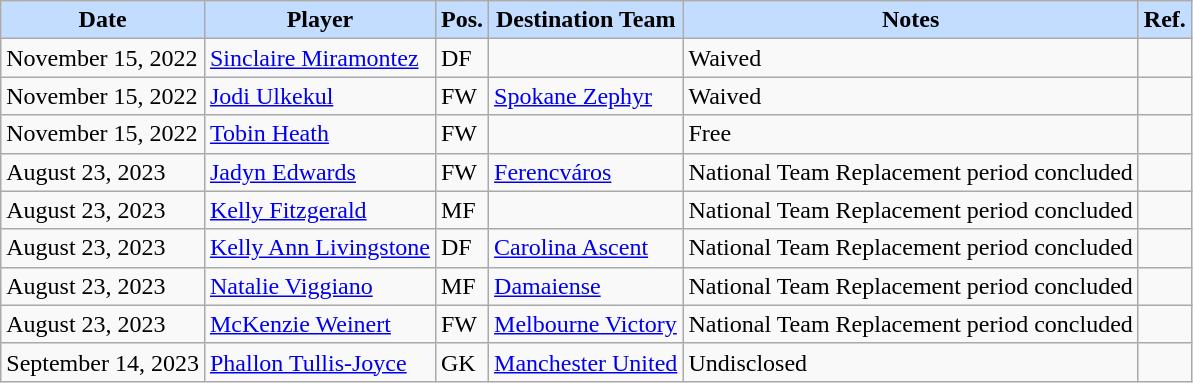<table class="wikitable" style="text-align:left;">
<tr>
<th style="background:#c2ddff">Date</th>
<th style="background:#c2ddff">Player</th>
<th style="background:#c2ddff">Pos.</th>
<th style="background:#c2ddff">Destination Team</th>
<th style="background:#c2ddff">Notes</th>
<th style="background:#c2ddff">Ref.</th>
</tr>
<tr>
<td style="white-space: nowrap;">November 15, 2022</td>
<td style="white-space: nowrap;"> <a href='#'>Sinclaire Miramontez</a></td>
<td>DF</td>
<td style="white-space: nowrap;"></td>
<td>Waived</td>
<td></td>
</tr>
<tr>
<td style="white-space: nowrap;">November 15, 2022</td>
<td style="white-space: nowrap;"> <a href='#'>Jodi Ulkekul</a></td>
<td>FW</td>
<td style="white-space: nowrap;"> <a href='#'>Spokane Zephyr</a></td>
<td>Waived</td>
<td></td>
</tr>
<tr>
<td style="white-space: nowrap;">November 15, 2022</td>
<td style="white-space: nowrap;"> <a href='#'>Tobin Heath</a></td>
<td>FW</td>
<td style="white-space: nowrap;"></td>
<td>Free</td>
<td></td>
</tr>
<tr>
<td style="white-space: nowrap;">August 23, 2023</td>
<td style="white-space: nowrap;"> <a href='#'>Jadyn Edwards</a></td>
<td>FW</td>
<td style="white-space: nowrap;"> <a href='#'>Ferencváros</a></td>
<td>National Team Replacement period concluded</td>
<td></td>
</tr>
<tr>
<td style="white-space: nowrap;">August 23, 2023</td>
<td style="white-space: nowrap;"> <a href='#'>Kelly Fitzgerald</a></td>
<td>MF</td>
<td style="white-space: nowrap;"></td>
<td>National Team Replacement period concluded</td>
<td></td>
</tr>
<tr>
<td style="white-space: nowrap;">August 23, 2023</td>
<td style="white-space: nowrap;"> <a href='#'>Kelly Ann Livingstone</a></td>
<td>DF</td>
<td style="white-space: nowrap;"> <a href='#'>Carolina Ascent</a></td>
<td>National Team Replacement period concluded</td>
<td></td>
</tr>
<tr>
<td style="white-space: nowrap;">August 23, 2023</td>
<td style="white-space: nowrap;"> <a href='#'>Natalie Viggiano</a></td>
<td>MF</td>
<td style="white-space: nowrap;"> <a href='#'>Damaiense</a></td>
<td>National Team Replacement period concluded</td>
<td></td>
</tr>
<tr>
<td style="white-space: nowrap;">August 23, 2023</td>
<td style="white-space: nowrap;"> <a href='#'>McKenzie Weinert</a></td>
<td>FW</td>
<td style="white-space: nowrap;"> <a href='#'>Melbourne Victory</a></td>
<td>National Team Replacement period concluded</td>
<td></td>
</tr>
<tr>
<td style="white-space: nowrap;">September 14, 2023</td>
<td style="white-space: nowrap;"> <a href='#'>Phallon Tullis-Joyce</a></td>
<td>GK</td>
<td style="white-space: nowrap;"> <a href='#'>Manchester United</a></td>
<td>Undisclosed</td>
<td></td>
</tr>
</table>
